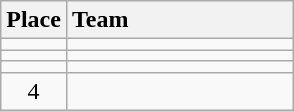<table class="wikitable" style="text-align:center; padding-bottom:0;">
<tr>
<th>Place</th>
<th style="width:9em; text-align:left;">Team</th>
</tr>
<tr>
<td></td>
<td align=left></td>
</tr>
<tr>
<td></td>
<td align=left></td>
</tr>
<tr>
<td></td>
<td align=left></td>
</tr>
<tr>
<td>4</td>
<td align=left></td>
</tr>
</table>
